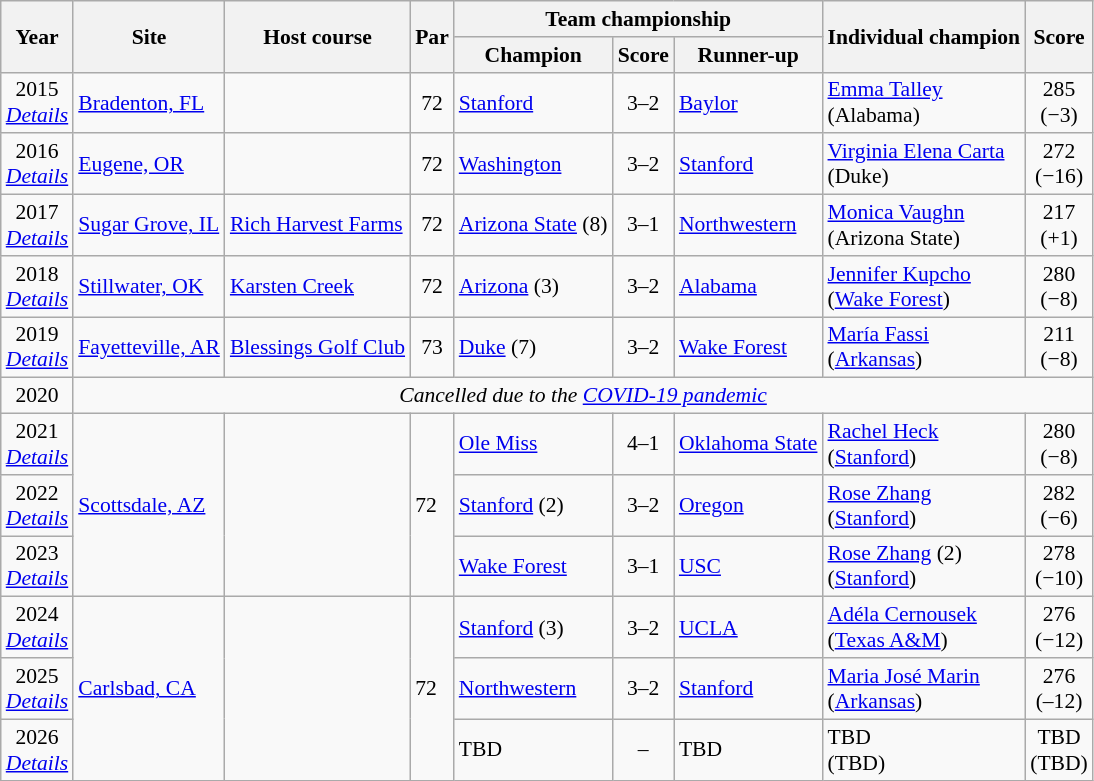<table class="wikitable" style="font-size:90%; ">
<tr>
<th rowspan="2">Year</th>
<th rowspan="2">Site</th>
<th rowspan="2">Host course</th>
<th rowspan="2">Par</th>
<th colspan=3>Team championship</th>
<th rowspan="2">Individual champion</th>
<th rowspan="2">Score</th>
</tr>
<tr>
<th>Champion</th>
<th>Score</th>
<th>Runner-up</th>
</tr>
<tr>
<td align=center>2015<br> <em><a href='#'>Details</a></em></td>
<td><a href='#'>Bradenton, FL</a></td>
<td></td>
<td align=center>72<br></td>
<td><a href='#'>Stanford</a></td>
<td align=center>3–2</td>
<td><a href='#'>Baylor</a></td>
<td><a href='#'>Emma Talley</a><br>(Alabama)</td>
<td align=center>285<br>(−3)</td>
</tr>
<tr>
<td align=center>2016<br><em><a href='#'>Details</a></em></td>
<td><a href='#'>Eugene, OR</a></td>
<td></td>
<td align=center>72</td>
<td><a href='#'>Washington</a></td>
<td align=center>3–2</td>
<td><a href='#'>Stanford</a></td>
<td><a href='#'>Virginia Elena Carta</a><br>(Duke)</td>
<td align=center>272<br>(−16)</td>
</tr>
<tr>
<td align=center>2017<br><em><a href='#'>Details</a></em></td>
<td><a href='#'>Sugar Grove, IL</a></td>
<td><a href='#'>Rich Harvest Farms</a></td>
<td align=center>72</td>
<td><a href='#'>Arizona State</a> (8)</td>
<td align=center>3–1</td>
<td><a href='#'>Northwestern</a></td>
<td><a href='#'>Monica Vaughn</a><br>(Arizona State)</td>
<td align=center>217<br>(+1)</td>
</tr>
<tr>
<td align=center>2018<br><em><a href='#'>Details</a></em></td>
<td><a href='#'>Stillwater, OK</a></td>
<td><a href='#'>Karsten Creek</a></td>
<td align=center>72</td>
<td><a href='#'>Arizona</a> (3)</td>
<td align=center>3–2</td>
<td><a href='#'>Alabama</a></td>
<td><a href='#'>Jennifer Kupcho</a><br>(<a href='#'>Wake Forest</a>)</td>
<td align=center>280<br>(−8)</td>
</tr>
<tr>
<td align=center>2019<br><em><a href='#'>Details</a></em></td>
<td><a href='#'>Fayetteville, AR</a></td>
<td><a href='#'>Blessings Golf Club</a></td>
<td align=center>73</td>
<td><a href='#'>Duke</a> (7)</td>
<td align=center>3–2</td>
<td><a href='#'>Wake Forest</a></td>
<td><a href='#'>María Fassi</a><br>(<a href='#'>Arkansas</a>)</td>
<td align=center>211<br>(−8)</td>
</tr>
<tr>
<td align=center>2020</td>
<td colspan=8 align=center><em>Cancelled due to the <a href='#'>COVID-19 pandemic</a></em></td>
</tr>
<tr>
<td align=center>2021<br><em><a href='#'>Details</a></em></td>
<td rowspan=3><a href='#'>Scottsdale, AZ</a></td>
<td rowspan=3></td>
<td rowspan=3>72</td>
<td><a href='#'>Ole Miss</a></td>
<td align=center>4–1</td>
<td><a href='#'>Oklahoma State</a></td>
<td><a href='#'>Rachel Heck</a><br>(<a href='#'>Stanford</a>)</td>
<td align=center>280<br>(−8)</td>
</tr>
<tr>
<td align=center>2022<br><em><a href='#'>Details</a></em></td>
<td><a href='#'>Stanford</a> (2)</td>
<td align=center>3–2</td>
<td><a href='#'>Oregon</a></td>
<td><a href='#'>Rose Zhang</a><br>(<a href='#'>Stanford</a>)</td>
<td align=center>282<br>(−6)</td>
</tr>
<tr>
<td align=center>2023<br><em><a href='#'>Details</a></em></td>
<td><a href='#'>Wake Forest</a></td>
<td align=center>3–1</td>
<td><a href='#'>USC</a></td>
<td><a href='#'>Rose Zhang</a> (2)<br>(<a href='#'>Stanford</a>)</td>
<td align=center>278<br>(−10)</td>
</tr>
<tr>
<td align=center>2024<br><em><a href='#'>Details</a></em></td>
<td rowspan=3><a href='#'>Carlsbad, CA</a></td>
<td rowspan=3></td>
<td rowspan=3>72</td>
<td><a href='#'>Stanford</a> (3)</td>
<td align=center>3–2</td>
<td><a href='#'>UCLA</a></td>
<td><a href='#'>Adéla Cernousek</a> <br>(<a href='#'>Texas A&M</a>)</td>
<td align=center>276<br>(−12)</td>
</tr>
<tr>
<td align=center>2025<br><em><a href='#'>Details</a></em></td>
<td><a href='#'>Northwestern</a></td>
<td align=center>3–2</td>
<td><a href='#'>Stanford</a></td>
<td><a href='#'>Maria José Marin</a> <br>(<a href='#'>Arkansas</a>)</td>
<td align=center>276<br>(–12)</td>
</tr>
<tr>
<td align=center>2026<br><em><a href='#'>Details</a></em></td>
<td>TBD</td>
<td align=center>–</td>
<td>TBD</td>
<td>TBD <br>(TBD)</td>
<td align=center>TBD<br>(TBD)</td>
</tr>
</table>
